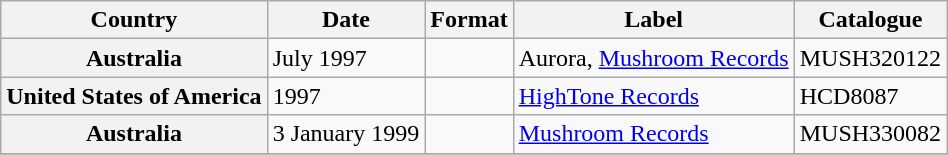<table class="wikitable plainrowheaders">
<tr>
<th scope="col">Country</th>
<th scope="col">Date</th>
<th scope="col">Format</th>
<th scope="col">Label</th>
<th scope="col">Catalogue</th>
</tr>
<tr>
<th scope="row">Australia</th>
<td>July 1997</td>
<td></td>
<td>Aurora, <a href='#'>Mushroom Records</a></td>
<td>MUSH320122</td>
</tr>
<tr>
<th scope="row">United States of America</th>
<td>1997</td>
<td></td>
<td><a href='#'>HighTone Records</a></td>
<td>HCD8087</td>
</tr>
<tr>
<th scope="row">Australia</th>
<td>3 January 1999 </td>
<td></td>
<td><a href='#'>Mushroom Records</a></td>
<td>MUSH330082</td>
</tr>
<tr>
</tr>
</table>
